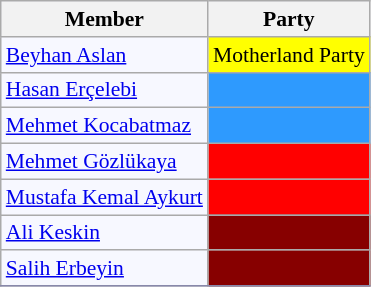<table class=wikitable style="border:1px solid #8888aa; background-color:#f7f8ff; padding:0px; font-size:90%;">
<tr>
<th>Member</th>
<th>Party</th>
</tr>
<tr>
<td><a href='#'>Beyhan Aslan</a></td>
<td style="background: #ffff00">Motherland Party</td>
</tr>
<tr>
<td><a href='#'>Hasan Erçelebi</a></td>
<td style="background: #2E9AFE"></td>
</tr>
<tr>
<td><a href='#'>Mehmet Kocabatmaz</a></td>
<td style="background: #2E9AFE"></td>
</tr>
<tr>
<td><a href='#'>Mehmet Gözlükaya</a></td>
<td style="background: #ff0000"></td>
</tr>
<tr>
<td><a href='#'>Mustafa Kemal Aykurt</a></td>
<td style="background: #ff0000"></td>
</tr>
<tr>
<td><a href='#'>Ali Keskin</a></td>
<td style="background: #870000"></td>
</tr>
<tr>
<td><a href='#'>Salih Erbeyin</a></td>
<td style="background: #870000"></td>
</tr>
<tr>
</tr>
</table>
